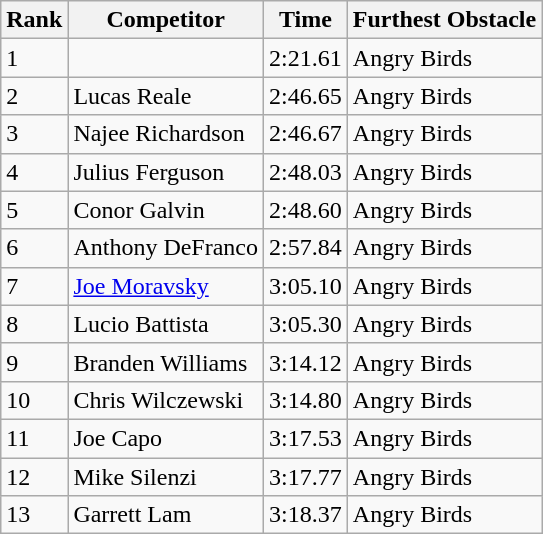<table class="wikitable sortable mw-collapsible">
<tr>
<th>Rank</th>
<th>Competitor</th>
<th>Time</th>
<th>Furthest Obstacle</th>
</tr>
<tr>
<td>1</td>
<td><u></u></td>
<td>2:21.61</td>
<td>Angry Birds</td>
</tr>
<tr>
<td>2</td>
<td>Lucas Reale</td>
<td>2:46.65</td>
<td>Angry Birds</td>
</tr>
<tr>
<td>3</td>
<td>Najee Richardson</td>
<td>2:46.67</td>
<td>Angry Birds</td>
</tr>
<tr>
<td>4</td>
<td>Julius Ferguson</td>
<td>2:48.03</td>
<td>Angry Birds</td>
</tr>
<tr>
<td>5</td>
<td>Conor Galvin</td>
<td>2:48.60</td>
<td>Angry Birds</td>
</tr>
<tr>
<td>6</td>
<td>Anthony DeFranco</td>
<td>2:57.84</td>
<td>Angry Birds</td>
</tr>
<tr>
<td>7</td>
<td><a href='#'>Joe Moravsky</a></td>
<td>3:05.10</td>
<td>Angry Birds</td>
</tr>
<tr>
<td>8</td>
<td>Lucio Battista</td>
<td>3:05.30</td>
<td>Angry Birds</td>
</tr>
<tr>
<td>9</td>
<td>Branden Williams</td>
<td>3:14.12</td>
<td>Angry Birds</td>
</tr>
<tr>
<td>10</td>
<td>Chris Wilczewski</td>
<td>3:14.80</td>
<td>Angry Birds</td>
</tr>
<tr>
<td>11</td>
<td>Joe Capo</td>
<td>3:17.53</td>
<td>Angry Birds</td>
</tr>
<tr>
<td>12</td>
<td>Mike Silenzi</td>
<td>3:17.77</td>
<td>Angry Birds</td>
</tr>
<tr>
<td>13</td>
<td>Garrett Lam</td>
<td>3:18.37</td>
<td>Angry Birds</td>
</tr>
</table>
